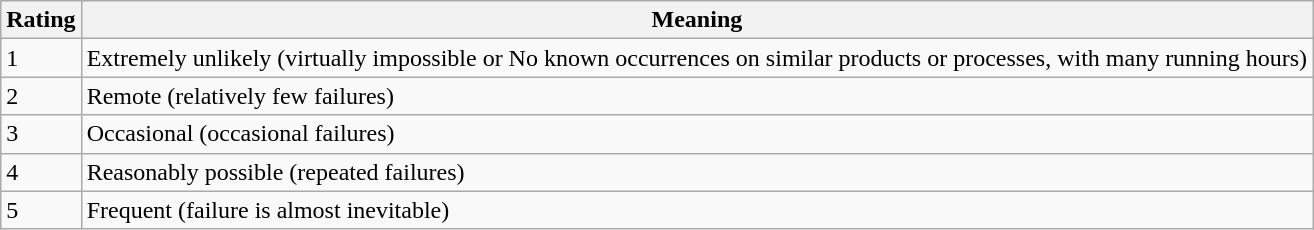<table class="wikitable">
<tr>
<th>Rating</th>
<th>Meaning</th>
</tr>
<tr>
<td>1</td>
<td>Extremely unlikely (virtually impossible or No known occurrences on similar products or processes, with many running hours)</td>
</tr>
<tr>
<td>2</td>
<td>Remote (relatively few failures)</td>
</tr>
<tr>
<td>3</td>
<td>Occasional (occasional failures)</td>
</tr>
<tr>
<td>4</td>
<td>Reasonably possible (repeated failures)</td>
</tr>
<tr>
<td>5</td>
<td>Frequent (failure is almost inevitable)</td>
</tr>
</table>
